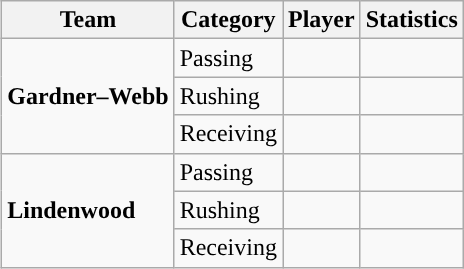<table class="wikitable" style="float: right;">
<tr>
<th>Team</th>
<th>Category</th>
<th>Player</th>
<th>Statistics</th>
</tr>
<tr>
<td rowspan=3><strong>Gardner–Webb</strong></td>
<td>Passing</td>
<td></td>
<td></td>
</tr>
<tr>
<td>Rushing</td>
<td></td>
<td></td>
</tr>
<tr>
<td>Receiving</td>
<td></td>
<td></td>
</tr>
<tr>
<td rowspan=3><strong>Lindenwood</strong></td>
<td>Passing</td>
<td></td>
<td></td>
</tr>
<tr>
<td>Rushing</td>
<td></td>
<td></td>
</tr>
<tr>
<td>Receiving</td>
<td></td>
<td></td>
</tr>
</table>
